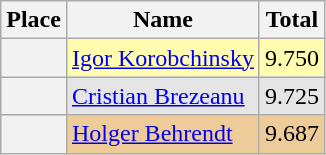<table class="wikitable sortable">
<tr>
<th>Place</th>
<th>Name</th>
<th>Total</th>
</tr>
<tr align="left" valign="top" bgcolor=fffcaf>
<th></th>
<td align="left"> <a href='#'>Igor Korobchinsky</a></td>
<td align="left">9.750</td>
</tr>
<tr align="left" valign="top" bgcolor=e5e5e5>
<th></th>
<td align="left"> <a href='#'>Cristian Brezeanu</a></td>
<td align="left">9.725</td>
</tr>
<tr align="left" valign="top" bgcolor=eecc99>
<th></th>
<td align="left"> <a href='#'>Holger Behrendt</a></td>
<td align="left">9.687</td>
</tr>
</table>
